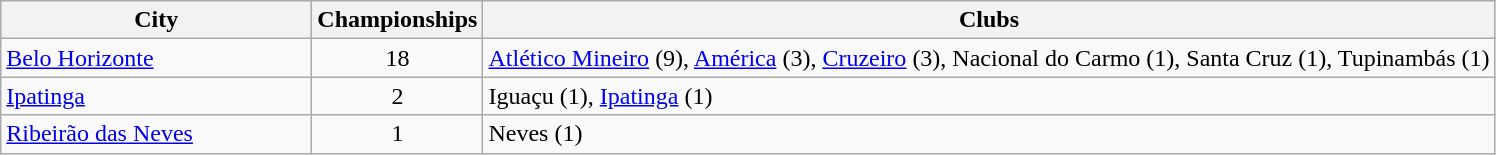<table class="wikitable">
<tr>
<th style="width:200px">City</th>
<th>Championships</th>
<th>Clubs</th>
</tr>
<tr>
<td> <a href='#'>Belo Horizonte</a></td>
<td align="center">18</td>
<td><a href='#'>Atlético Mineiro</a> (9), <a href='#'>América</a> (3), <a href='#'>Cruzeiro</a> (3), Nacional do Carmo (1), Santa Cruz (1), Tupinambás (1)</td>
</tr>
<tr>
<td> <a href='#'>Ipatinga</a></td>
<td align="center">2</td>
<td>Iguaçu (1), <a href='#'>Ipatinga</a> (1)</td>
</tr>
<tr>
<td> <a href='#'>Ribeirão das Neves</a></td>
<td align="center">1</td>
<td>Neves (1)</td>
</tr>
</table>
